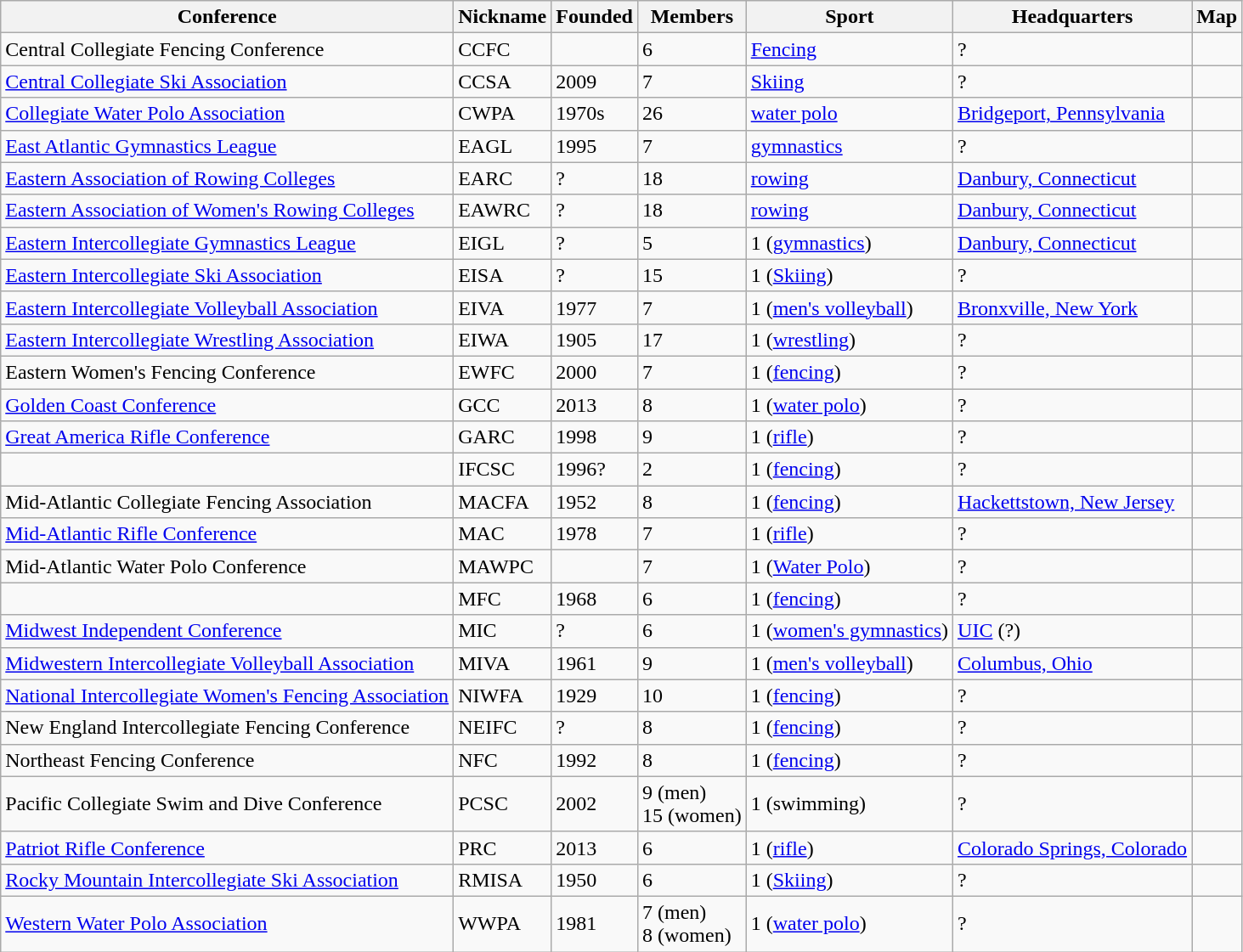<table class="wikitable sortable">
<tr>
<th>Conference</th>
<th>Nickname</th>
<th>Founded</th>
<th>Members</th>
<th>Sport</th>
<th>Headquarters</th>
<th>Map</th>
</tr>
<tr>
<td>Central Collegiate Fencing Conference</td>
<td>CCFC</td>
<td></td>
<td>6</td>
<td><a href='#'>Fencing</a></td>
<td>?</td>
<td></td>
</tr>
<tr>
<td><a href='#'>Central Collegiate Ski Association</a></td>
<td>CCSA</td>
<td>2009</td>
<td>7</td>
<td><a href='#'>Skiing</a></td>
<td>?</td>
<td></td>
</tr>
<tr>
<td><a href='#'>Collegiate Water Polo Association</a></td>
<td>CWPA</td>
<td>1970s</td>
<td>26</td>
<td><a href='#'>water polo</a></td>
<td><a href='#'>Bridgeport, Pennsylvania</a></td>
<td></td>
</tr>
<tr>
<td><a href='#'>East Atlantic Gymnastics League</a></td>
<td>EAGL</td>
<td>1995</td>
<td>7</td>
<td><a href='#'>gymnastics</a></td>
<td>?</td>
<td></td>
</tr>
<tr>
<td><a href='#'>Eastern Association of Rowing Colleges</a></td>
<td>EARC</td>
<td>?</td>
<td>18</td>
<td><a href='#'>rowing</a></td>
<td><a href='#'>Danbury, Connecticut</a></td>
<td></td>
</tr>
<tr>
<td><a href='#'>Eastern Association of Women's Rowing Colleges</a></td>
<td>EAWRC</td>
<td>?</td>
<td>18</td>
<td><a href='#'>rowing</a></td>
<td><a href='#'>Danbury, Connecticut</a></td>
<td></td>
</tr>
<tr>
<td><a href='#'>Eastern Intercollegiate Gymnastics League</a></td>
<td>EIGL</td>
<td>?</td>
<td>5</td>
<td>1 (<a href='#'>gymnastics</a>)</td>
<td><a href='#'>Danbury, Connecticut</a></td>
<td></td>
</tr>
<tr>
<td><a href='#'>Eastern Intercollegiate Ski Association</a></td>
<td>EISA</td>
<td>?</td>
<td>15</td>
<td>1 (<a href='#'>Skiing</a>)</td>
<td>?</td>
<td></td>
</tr>
<tr>
<td><a href='#'>Eastern Intercollegiate Volleyball Association</a></td>
<td>EIVA</td>
<td>1977</td>
<td>7</td>
<td>1 (<a href='#'>men's volleyball</a>)</td>
<td><a href='#'>Bronxville, New York</a></td>
<td></td>
</tr>
<tr>
<td><a href='#'>Eastern Intercollegiate Wrestling Association</a></td>
<td>EIWA</td>
<td>1905</td>
<td>17</td>
<td>1 (<a href='#'>wrestling</a>)</td>
<td>?</td>
<td></td>
</tr>
<tr>
<td>Eastern Women's Fencing Conference</td>
<td>EWFC</td>
<td>2000</td>
<td>7</td>
<td>1 (<a href='#'>fencing</a>)</td>
<td>?</td>
<td></td>
</tr>
<tr>
<td><a href='#'>Golden Coast Conference</a></td>
<td>GCC</td>
<td>2013</td>
<td>8</td>
<td>1 (<a href='#'>water polo</a>)</td>
<td>?</td>
<td></td>
</tr>
<tr>
<td><a href='#'>Great America Rifle Conference</a></td>
<td>GARC</td>
<td>1998</td>
<td>9</td>
<td>1 (<a href='#'>rifle</a>)</td>
<td>?</td>
<td></td>
</tr>
<tr>
<td></td>
<td>IFCSC</td>
<td>1996?</td>
<td>2</td>
<td>1 (<a href='#'>fencing</a>)</td>
<td>?</td>
<td></td>
</tr>
<tr>
<td>Mid-Atlantic Collegiate Fencing Association</td>
<td>MACFA</td>
<td>1952</td>
<td>8</td>
<td>1 (<a href='#'>fencing</a>)</td>
<td><a href='#'>Hackettstown, New Jersey</a></td>
<td></td>
</tr>
<tr>
<td><a href='#'>Mid-Atlantic Rifle Conference</a></td>
<td>MAC</td>
<td>1978</td>
<td>7</td>
<td>1 (<a href='#'>rifle</a>)</td>
<td>?</td>
<td></td>
</tr>
<tr>
<td>Mid-Atlantic Water Polo Conference</td>
<td>MAWPC</td>
<td></td>
<td>7</td>
<td>1 (<a href='#'>Water Polo</a>)</td>
<td>?</td>
<td></td>
</tr>
<tr>
<td></td>
<td>MFC</td>
<td>1968</td>
<td>6</td>
<td>1 (<a href='#'>fencing</a>)</td>
<td>?</td>
<td></td>
</tr>
<tr>
<td><a href='#'>Midwest Independent Conference</a></td>
<td>MIC</td>
<td>?</td>
<td>6</td>
<td>1 (<a href='#'>women's gymnastics</a>)</td>
<td><a href='#'>UIC</a> (?)</td>
<td></td>
</tr>
<tr>
<td><a href='#'>Midwestern Intercollegiate Volleyball Association</a></td>
<td>MIVA</td>
<td>1961</td>
<td>9</td>
<td>1 (<a href='#'>men's volleyball</a>)</td>
<td><a href='#'>Columbus, Ohio</a></td>
<td></td>
</tr>
<tr>
<td><a href='#'>National Intercollegiate Women's Fencing Association</a></td>
<td>NIWFA</td>
<td>1929</td>
<td>10</td>
<td>1 (<a href='#'>fencing</a>)</td>
<td>?</td>
<td></td>
</tr>
<tr>
<td>New England Intercollegiate Fencing Conference</td>
<td>NEIFC</td>
<td>?</td>
<td>8</td>
<td>1 (<a href='#'>fencing</a>)</td>
<td>?</td>
<td></td>
</tr>
<tr>
<td>Northeast Fencing Conference</td>
<td>NFC</td>
<td>1992</td>
<td>8</td>
<td>1 (<a href='#'>fencing</a>)</td>
<td>?</td>
<td></td>
</tr>
<tr>
<td>Pacific Collegiate Swim and Dive Conference</td>
<td>PCSC</td>
<td>2002</td>
<td>9 (men)<br>15 (women)</td>
<td>1 (swimming)</td>
<td>?</td>
<td></td>
</tr>
<tr>
<td><a href='#'>Patriot Rifle Conference</a></td>
<td>PRC</td>
<td>2013</td>
<td>6</td>
<td>1 (<a href='#'>rifle</a>)</td>
<td><a href='#'>Colorado Springs, Colorado</a></td>
<td></td>
</tr>
<tr>
<td><a href='#'>Rocky Mountain Intercollegiate Ski Association</a></td>
<td>RMISA</td>
<td>1950</td>
<td>6</td>
<td>1 (<a href='#'>Skiing</a>)</td>
<td>?</td>
<td></td>
</tr>
<tr>
<td><a href='#'>Western Water Polo Association</a></td>
<td>WWPA</td>
<td>1981</td>
<td>7 (men)<br>8 (women)</td>
<td>1 (<a href='#'>water polo</a>)</td>
<td>?</td>
<td></td>
</tr>
</table>
